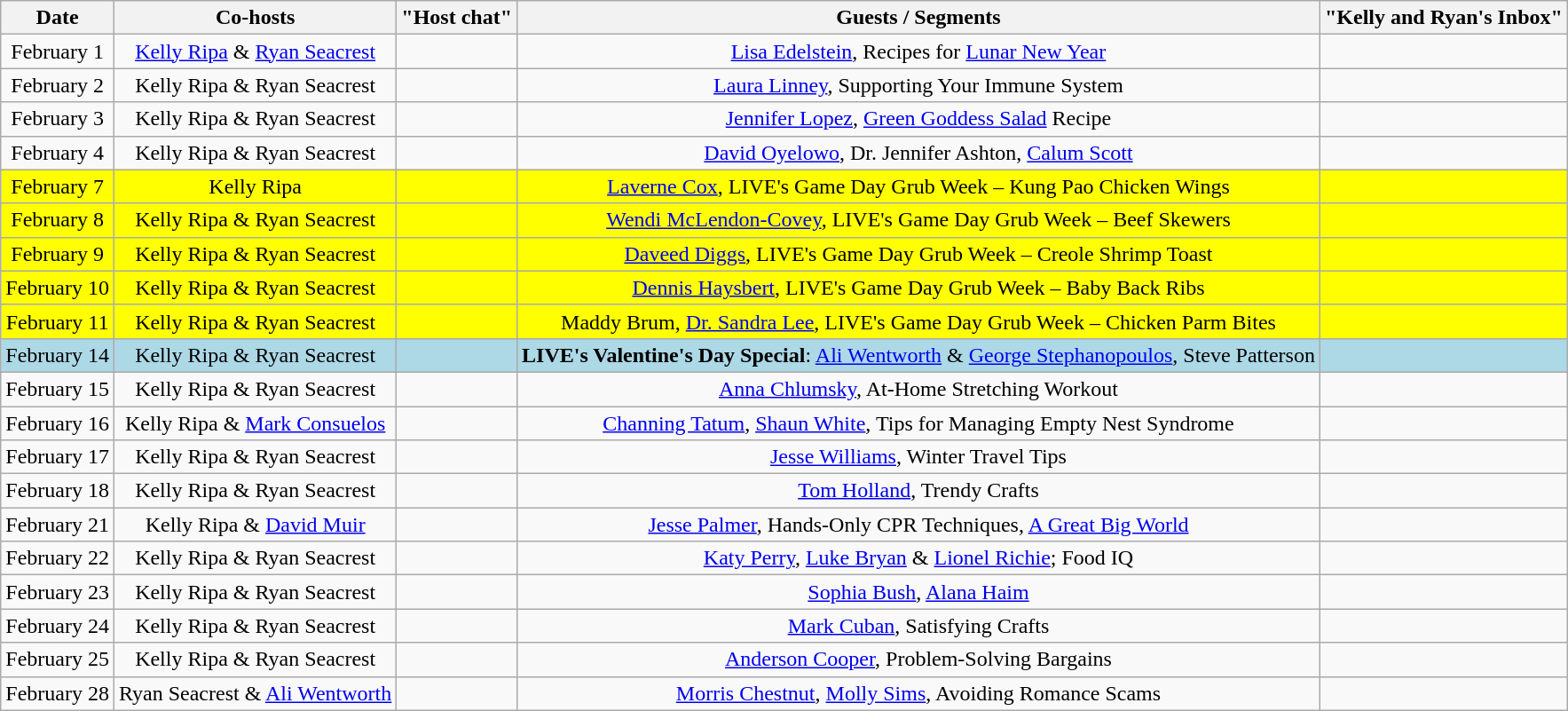<table class="wikitable sortable" style="text-align:center;">
<tr>
<th>Date</th>
<th>Co-hosts</th>
<th>"Host chat"</th>
<th>Guests / Segments</th>
<th>"Kelly and Ryan's Inbox"</th>
</tr>
<tr>
<td>February 1</td>
<td><a href='#'>Kelly Ripa</a> & <a href='#'>Ryan Seacrest</a></td>
<td></td>
<td><a href='#'>Lisa Edelstein</a>, Recipes for <a href='#'>Lunar New Year</a></td>
<td></td>
</tr>
<tr>
<td>February 2</td>
<td>Kelly Ripa & Ryan Seacrest</td>
<td></td>
<td><a href='#'>Laura Linney</a>, Supporting Your Immune System</td>
<td></td>
</tr>
<tr>
<td>February 3</td>
<td>Kelly Ripa & Ryan Seacrest</td>
<td></td>
<td><a href='#'>Jennifer Lopez</a>, <a href='#'>Green Goddess Salad</a> Recipe</td>
<td></td>
</tr>
<tr>
<td>February 4</td>
<td>Kelly Ripa & Ryan Seacrest</td>
<td></td>
<td><a href='#'>David Oyelowo</a>, Dr. Jennifer Ashton, <a href='#'>Calum Scott</a></td>
<td></td>
</tr>
<tr style="background:yellow;">
<td>February 7</td>
<td>Kelly Ripa</td>
<td></td>
<td><a href='#'>Laverne Cox</a>, LIVE's Game Day Grub Week – Kung Pao Chicken Wings</td>
<td></td>
</tr>
<tr style="background:yellow;">
<td>February 8</td>
<td>Kelly Ripa & Ryan Seacrest</td>
<td></td>
<td><a href='#'>Wendi McLendon-Covey</a>, LIVE's Game Day Grub Week – Beef Skewers</td>
<td></td>
</tr>
<tr style="background:yellow;">
<td>February 9</td>
<td>Kelly Ripa & Ryan Seacrest</td>
<td></td>
<td><a href='#'>Daveed Diggs</a>, LIVE's Game Day Grub Week – Creole Shrimp Toast</td>
<td></td>
</tr>
<tr style="background:yellow;">
<td>February 10</td>
<td>Kelly Ripa & Ryan Seacrest</td>
<td></td>
<td><a href='#'>Dennis Haysbert</a>, LIVE's Game Day Grub Week – Baby Back Ribs</td>
<td></td>
</tr>
<tr style="background:yellow;">
<td>February 11</td>
<td>Kelly Ripa & Ryan Seacrest</td>
<td></td>
<td>Maddy Brum, <a href='#'>Dr. Sandra Lee</a>, LIVE's Game Day Grub Week – Chicken Parm Bites</td>
<td></td>
</tr>
<tr style="background:lightblue;">
<td>February 14</td>
<td>Kelly Ripa & Ryan Seacrest</td>
<td></td>
<td><strong>LIVE's Valentine's Day Special</strong>: <a href='#'>Ali Wentworth</a> & <a href='#'>George Stephanopoulos</a>, Steve Patterson</td>
<td></td>
</tr>
<tr>
<td>February 15</td>
<td>Kelly Ripa & Ryan Seacrest</td>
<td></td>
<td><a href='#'>Anna Chlumsky</a>, At-Home Stretching Workout</td>
<td></td>
</tr>
<tr>
<td>February 16</td>
<td>Kelly Ripa & <a href='#'>Mark Consuelos</a></td>
<td></td>
<td><a href='#'>Channing Tatum</a>, <a href='#'>Shaun White</a>, Tips for Managing Empty Nest Syndrome</td>
<td></td>
</tr>
<tr>
<td>February 17</td>
<td>Kelly Ripa & Ryan Seacrest</td>
<td></td>
<td><a href='#'>Jesse Williams</a>, Winter Travel Tips</td>
<td></td>
</tr>
<tr>
<td>February 18</td>
<td>Kelly Ripa & Ryan Seacrest</td>
<td></td>
<td><a href='#'>Tom Holland</a>, Trendy Crafts</td>
<td></td>
</tr>
<tr>
<td>February 21</td>
<td>Kelly Ripa & <a href='#'>David Muir</a></td>
<td></td>
<td><a href='#'>Jesse Palmer</a>, Hands-Only CPR Techniques, <a href='#'>A Great Big World</a></td>
<td></td>
</tr>
<tr>
<td>February 22</td>
<td>Kelly Ripa & Ryan Seacrest</td>
<td></td>
<td><a href='#'>Katy Perry</a>, <a href='#'>Luke Bryan</a> & <a href='#'>Lionel Richie</a>; Food IQ</td>
<td></td>
</tr>
<tr>
<td>February 23</td>
<td>Kelly Ripa & Ryan Seacrest</td>
<td></td>
<td><a href='#'>Sophia Bush</a>, <a href='#'>Alana Haim</a></td>
<td></td>
</tr>
<tr>
<td>February 24</td>
<td>Kelly Ripa & Ryan Seacrest</td>
<td></td>
<td><a href='#'>Mark Cuban</a>, Satisfying Crafts</td>
<td></td>
</tr>
<tr>
<td>February 25</td>
<td>Kelly Ripa & Ryan Seacrest</td>
<td></td>
<td><a href='#'>Anderson Cooper</a>, Problem-Solving Bargains</td>
<td></td>
</tr>
<tr>
<td>February 28</td>
<td>Ryan Seacrest & <a href='#'>Ali Wentworth</a></td>
<td></td>
<td><a href='#'>Morris Chestnut</a>, <a href='#'>Molly Sims</a>, Avoiding Romance Scams</td>
<td></td>
</tr>
</table>
